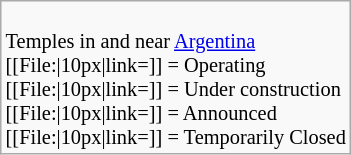<table class="wikitable floatright" style="font-size: 85%;">
<tr>
<td><br>Temples in and near <a href='#'>Argentina</a><br>
[[File:|10px|link=]] = Operating<br>
[[File:|10px|link=]] = Under construction<br>
[[File:|10px|link=]] = Announced<br>
[[File:|10px|link=]] = Temporarily Closed</td>
</tr>
</table>
